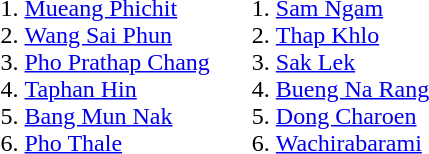<table>
<tr -- valign=top>
<td><br><ol><li><a href='#'>Mueang Phichit</a></li><li><a href='#'>Wang Sai Phun</a></li><li><a href='#'>Pho Prathap Chang</a></li><li><a href='#'>Taphan Hin</a></li><li><a href='#'>Bang Mun Nak</a></li><li><a href='#'>Pho Thale</a></li></ol></td>
<td><br><ol>
<li><a href='#'>Sam Ngam</a>
<li><a href='#'>Thap Khlo</a>
<li><a href='#'>Sak Lek</a>
<li><a href='#'>Bueng Na Rang</a>
<li><a href='#'>Dong Charoen</a>
<li><a href='#'>Wachirabarami</a>
</ol></td>
</tr>
</table>
